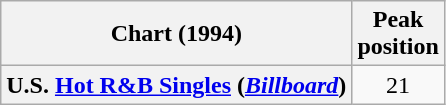<table class="wikitable sortable plainrowheaders">
<tr>
<th scope="col">Chart (1994)</th>
<th scope="col">Peak<br>position</th>
</tr>
<tr>
<th scope="row">U.S. <a href='#'>Hot R&B Singles</a> (<em><a href='#'>Billboard</a></em>)</th>
<td align="center">21</td>
</tr>
</table>
